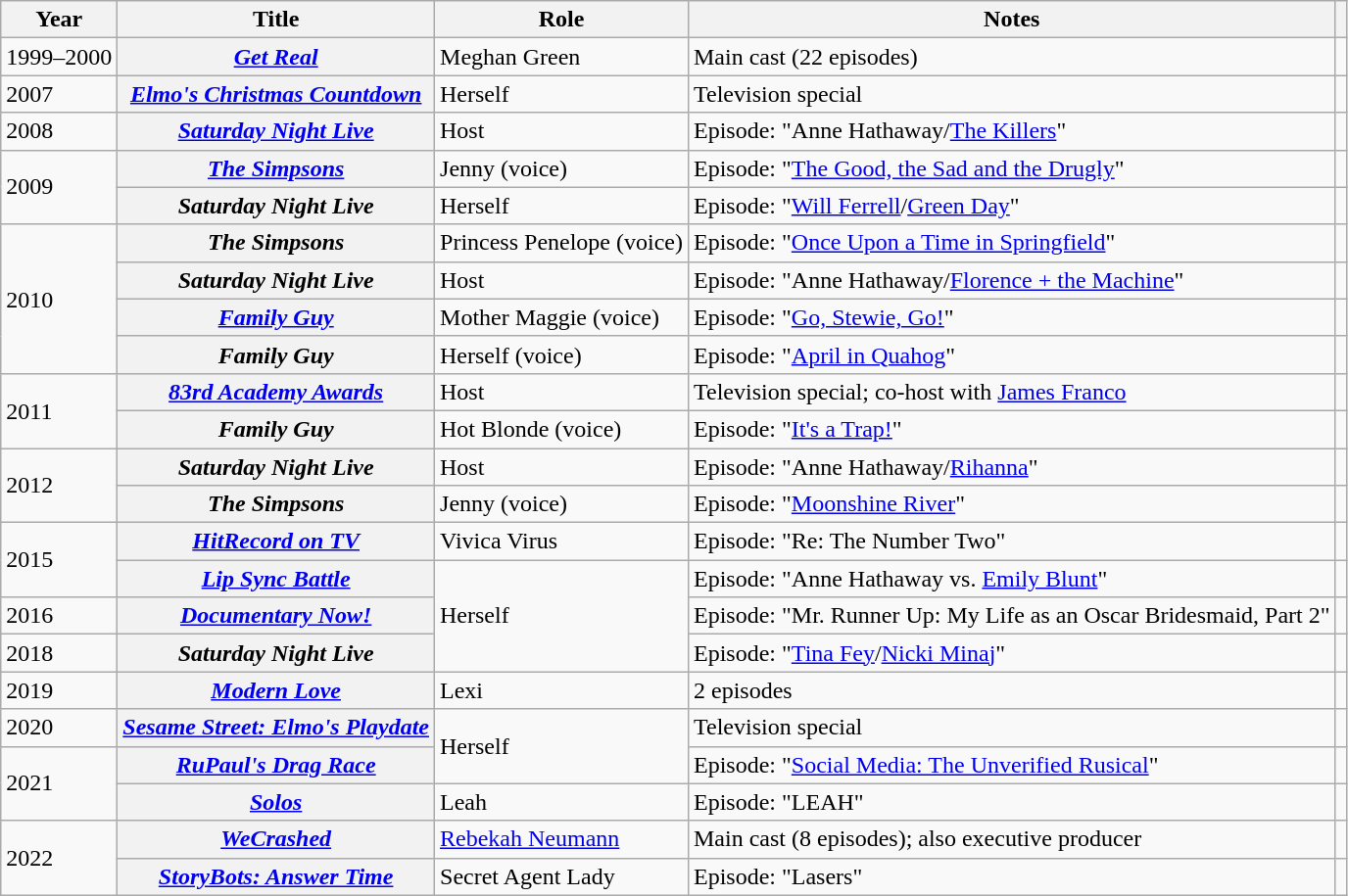<table class="wikitable plainrowheaders sortable">
<tr>
<th scope="col">Year</th>
<th scope="col">Title</th>
<th scope="col">Role</th>
<th scope="col" class="unsortable">Notes</th>
<th scope="col" class="unsortable"></th>
</tr>
<tr>
<td>1999–2000</td>
<th scope=row><em><a href='#'>Get Real</a></em></th>
<td>Meghan Green</td>
<td>Main cast (22 episodes)</td>
<td style="text-align:center;"></td>
</tr>
<tr>
<td>2007</td>
<th scope=row><em><a href='#'>Elmo's Christmas Countdown</a></em></th>
<td>Herself</td>
<td>Television special</td>
<td style="text-align:center;"></td>
</tr>
<tr>
<td>2008</td>
<th scope=row><em><a href='#'>Saturday Night Live</a></em></th>
<td>Host</td>
<td>Episode: "Anne Hathaway/<a href='#'>The Killers</a>"</td>
<td style="text-align:center;"></td>
</tr>
<tr>
<td rowspan="2">2009</td>
<th scope=row><em><a href='#'>The Simpsons</a></em></th>
<td>Jenny (voice)</td>
<td>Episode: "<a href='#'>The Good, the Sad and the Drugly</a>"</td>
<td style="text-align:center;"></td>
</tr>
<tr>
<th scope=row><em>Saturday Night Live</em></th>
<td>Herself</td>
<td>Episode: "<a href='#'>Will Ferrell</a>/<a href='#'>Green Day</a>"</td>
<td></td>
</tr>
<tr>
<td rowspan="4">2010</td>
<th scope=row><em>The Simpsons</em></th>
<td>Princess Penelope (voice)</td>
<td>Episode: "<a href='#'>Once Upon a Time in Springfield</a>"</td>
<td style="text-align:center;"></td>
</tr>
<tr>
<th scope=row><em>Saturday Night Live</em></th>
<td>Host</td>
<td>Episode: "Anne Hathaway/<a href='#'>Florence + the Machine</a>"</td>
<td style="text-align:center;"></td>
</tr>
<tr>
<th scope=row><em><a href='#'>Family Guy</a></em></th>
<td>Mother Maggie (voice)</td>
<td>Episode: "<a href='#'>Go, Stewie, Go!</a>"</td>
<td style="text-align:center;"></td>
</tr>
<tr>
<th scope=row><em>Family Guy</em></th>
<td>Herself (voice)</td>
<td>Episode: "<a href='#'>April in Quahog</a>"</td>
<td style="text-align:center;"></td>
</tr>
<tr>
<td rowspan="2">2011</td>
<th scope=row><em><a href='#'>83rd Academy Awards</a></em></th>
<td>Host</td>
<td>Television special; co-host with <a href='#'>James Franco</a></td>
<td style="text-align:center;"></td>
</tr>
<tr>
<th scope=row><em>Family Guy</em></th>
<td>Hot Blonde (voice)</td>
<td>Episode: "<a href='#'>It's a Trap!</a>"</td>
<td style="text-align:center;"></td>
</tr>
<tr>
<td rowspan="2">2012</td>
<th scope=row><em>Saturday Night Live</em></th>
<td>Host</td>
<td>Episode: "Anne Hathaway/<a href='#'>Rihanna</a>"</td>
<td style="text-align:center;"></td>
</tr>
<tr>
<th scope=row><em>The Simpsons</em></th>
<td>Jenny (voice)</td>
<td>Episode: "<a href='#'>Moonshine River</a>"</td>
<td style="text-align:center;"></td>
</tr>
<tr>
<td rowspan="2">2015</td>
<th scope=row><em><a href='#'>HitRecord on TV</a></em></th>
<td>Vivica Virus</td>
<td>Episode: "Re: The Number Two"</td>
<td style="text-align:center;"></td>
</tr>
<tr>
<th scope=row><em><a href='#'>Lip Sync Battle</a></em></th>
<td rowspan="3">Herself</td>
<td>Episode: "Anne Hathaway vs. <a href='#'>Emily Blunt</a>"</td>
<td style="text-align:center;"></td>
</tr>
<tr>
<td>2016</td>
<th scope=row><em><a href='#'>Documentary Now!</a></em></th>
<td>Episode: "Mr. Runner Up: My Life as an Oscar Bridesmaid, Part 2"</td>
<td style="text-align:center;"></td>
</tr>
<tr>
<td>2018</td>
<th scope=row><em>Saturday Night Live</em></th>
<td>Episode: "<a href='#'>Tina Fey</a>/<a href='#'>Nicki Minaj</a>"</td>
<td></td>
</tr>
<tr>
<td>2019</td>
<th scope=row><em><a href='#'>Modern Love</a></em></th>
<td>Lexi</td>
<td>2 episodes</td>
<td style="text-align:center;"></td>
</tr>
<tr>
<td>2020</td>
<th scope=row><em><a href='#'>Sesame Street: Elmo's Playdate</a></em></th>
<td rowspan="2">Herself</td>
<td>Television special</td>
<td style="text-align:center;"></td>
</tr>
<tr>
<td rowspan="2">2021</td>
<th scope=row><em><a href='#'>RuPaul's Drag Race</a></em></th>
<td>Episode: "<a href='#'>Social Media: The Unverified Rusical</a>"</td>
<td style="text-align:center;"></td>
</tr>
<tr>
<th scope=row><em><a href='#'>Solos</a></em></th>
<td>Leah</td>
<td>Episode: "LEAH"</td>
<td style="text-align: center;"></td>
</tr>
<tr>
<td rowspan="2">2022</td>
<th scope=row><em><a href='#'>WeCrashed</a></em></th>
<td><a href='#'>Rebekah Neumann</a></td>
<td>Main cast (8 episodes); also executive producer</td>
<td style="text-align:center;"></td>
</tr>
<tr>
<th scope=row><em><a href='#'>StoryBots: Answer Time</a></em></th>
<td>Secret Agent Lady</td>
<td>Episode: "Lasers"</td>
<td style="text-align:center;"></td>
</tr>
</table>
